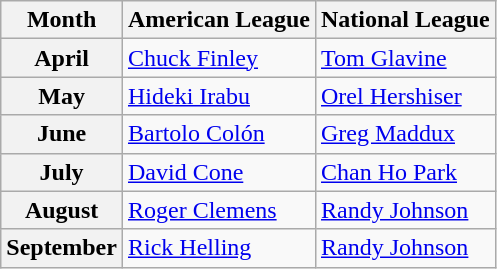<table class="wikitable">
<tr>
<th>Month</th>
<th>American League</th>
<th>National League</th>
</tr>
<tr>
<th>April</th>
<td><a href='#'>Chuck Finley</a></td>
<td><a href='#'>Tom Glavine</a></td>
</tr>
<tr>
<th>May</th>
<td><a href='#'>Hideki Irabu</a></td>
<td><a href='#'>Orel Hershiser</a></td>
</tr>
<tr>
<th>June</th>
<td><a href='#'>Bartolo Colón</a></td>
<td><a href='#'>Greg Maddux</a></td>
</tr>
<tr>
<th>July</th>
<td><a href='#'>David Cone</a></td>
<td><a href='#'>Chan Ho Park</a></td>
</tr>
<tr>
<th>August</th>
<td><a href='#'>Roger Clemens</a></td>
<td><a href='#'>Randy Johnson</a></td>
</tr>
<tr>
<th>September</th>
<td><a href='#'>Rick Helling</a></td>
<td><a href='#'>Randy Johnson</a></td>
</tr>
</table>
